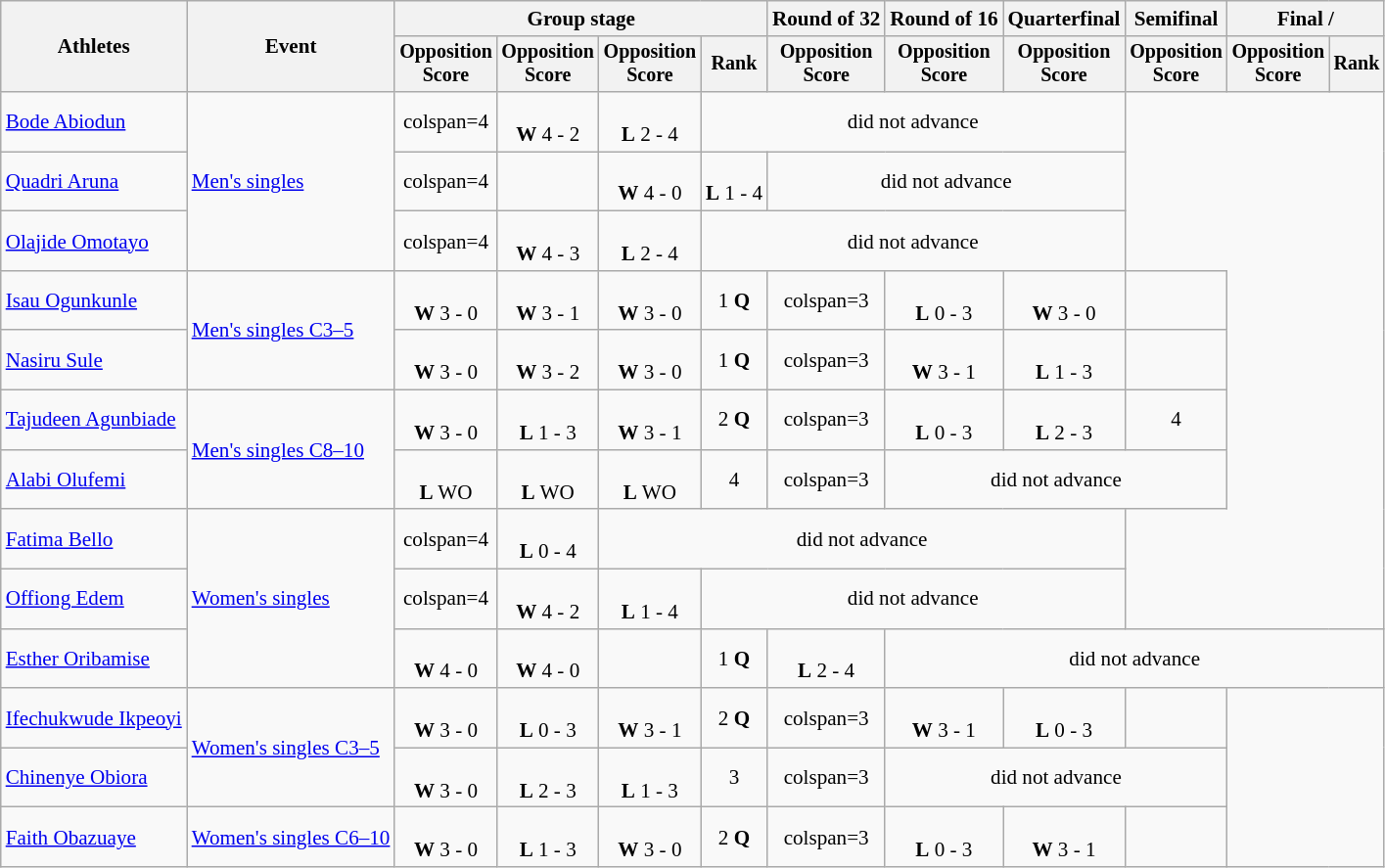<table class=wikitable style=font-size:88%;text-align:center>
<tr>
<th rowspan=2>Athletes</th>
<th rowspan=2>Event</th>
<th colspan=4>Group stage</th>
<th>Round of 32</th>
<th>Round of 16</th>
<th>Quarterfinal</th>
<th>Semifinal</th>
<th colspan=2>Final / </th>
</tr>
<tr style=font-size:95%>
<th>Opposition<br>Score</th>
<th>Opposition<br>Score</th>
<th>Opposition<br>Score</th>
<th>Rank</th>
<th>Opposition<br>Score</th>
<th>Opposition<br>Score</th>
<th>Opposition<br>Score</th>
<th>Opposition<br>Score</th>
<th>Opposition<br>Score</th>
<th>Rank</th>
</tr>
<tr>
<td align=left><a href='#'>Bode Abiodun</a></td>
<td align=left rowspan=3><a href='#'>Men's singles</a></td>
<td>colspan=4 </td>
<td><br><strong>W</strong> 4 - 2</td>
<td><br><strong>L</strong> 2 - 4</td>
<td colspan=4>did not advance</td>
</tr>
<tr>
<td align=left><a href='#'>Quadri Aruna</a></td>
<td>colspan=4 </td>
<td></td>
<td><br><strong>W</strong> 4 - 0</td>
<td><br><strong>L</strong> 1 - 4</td>
<td colspan=3>did not advance</td>
</tr>
<tr>
<td align=left><a href='#'>Olajide Omotayo</a></td>
<td>colspan=4 </td>
<td><br><strong>W</strong> 4 - 3</td>
<td><br><strong>L</strong> 2 - 4</td>
<td colspan=4>did not advance</td>
</tr>
<tr>
<td align=left><a href='#'>Isau Ogunkunle</a></td>
<td align=left rowspan=2><a href='#'>Men's singles C3–5</a></td>
<td><br><strong>W</strong> 3 - 0</td>
<td><br><strong>W</strong> 3 - 1</td>
<td><br><strong>W</strong> 3 - 0</td>
<td>1 <strong>Q</strong></td>
<td>colspan=3 </td>
<td><br><strong>L</strong> 0 - 3</td>
<td><br><strong>W</strong> 3 - 0</td>
<td></td>
</tr>
<tr>
<td align=left><a href='#'>Nasiru Sule</a></td>
<td><br><strong>W</strong> 3 - 0</td>
<td><br><strong>W</strong> 3 - 2</td>
<td><br><strong>W</strong> 3 - 0</td>
<td>1 <strong>Q</strong></td>
<td>colspan=3 </td>
<td><br><strong>W</strong> 3 - 1</td>
<td><br><strong>L</strong> 1 - 3</td>
<td></td>
</tr>
<tr>
<td align=left><a href='#'>Tajudeen Agunbiade</a></td>
<td align=left rowspan=2><a href='#'>Men's singles C8–10</a></td>
<td><br><strong>W</strong> 3 - 0</td>
<td><br><strong>L</strong> 1 - 3</td>
<td><br><strong>W</strong> 3 - 1</td>
<td>2 <strong>Q</strong></td>
<td>colspan=3 </td>
<td><br><strong>L</strong> 0 - 3</td>
<td><br><strong>L</strong> 2 - 3</td>
<td>4</td>
</tr>
<tr>
<td align=left><a href='#'>Alabi Olufemi</a></td>
<td><br><strong>L</strong> WO</td>
<td><br><strong>L</strong> WO</td>
<td><br><strong>L</strong> WO</td>
<td>4</td>
<td>colspan=3 </td>
<td colspan=3>did not advance</td>
</tr>
<tr>
<td align=left><a href='#'>Fatima Bello</a></td>
<td align=left rowspan=3><a href='#'>Women's singles</a></td>
<td>colspan=4 </td>
<td><br><strong>L</strong> 0 - 4</td>
<td colspan=5>did not advance</td>
</tr>
<tr>
<td align=left><a href='#'>Offiong Edem</a></td>
<td>colspan=4 </td>
<td><br><strong>W</strong> 4 - 2</td>
<td><br><strong>L</strong> 1 - 4</td>
<td colspan=4>did not advance</td>
</tr>
<tr>
<td align=left><a href='#'>Esther Oribamise</a></td>
<td><br><strong>W</strong> 4 - 0</td>
<td><br><strong>W</strong> 4 - 0</td>
<td></td>
<td>1 <strong>Q</strong></td>
<td><br><strong>L</strong> 2 - 4</td>
<td colspan=5>did not advance</td>
</tr>
<tr>
<td align=left><a href='#'>Ifechukwude Ikpeoyi</a></td>
<td align=left rowspan=2><a href='#'>Women's singles C3–5</a></td>
<td><br><strong>W</strong> 3 - 0</td>
<td><br><strong>L</strong> 0 - 3</td>
<td><br><strong>W</strong> 3 - 1</td>
<td>2 <strong>Q</strong></td>
<td>colspan=3 </td>
<td><br><strong>W</strong> 3 - 1</td>
<td><br><strong>L</strong> 0 - 3</td>
<td></td>
</tr>
<tr>
<td align=left><a href='#'>Chinenye Obiora</a></td>
<td><br><strong>W</strong> 3 - 0</td>
<td><br><strong>L</strong> 2 - 3</td>
<td><br><strong>L</strong> 1 - 3</td>
<td>3</td>
<td>colspan=3 </td>
<td colspan=3>did not advance</td>
</tr>
<tr>
<td align=left><a href='#'>Faith Obazuaye</a></td>
<td align=left><a href='#'>Women's singles C6–10</a></td>
<td><br><strong>W</strong> 3 - 0</td>
<td><br><strong>L</strong> 1 - 3</td>
<td><br><strong>W</strong> 3 - 0</td>
<td>2 <strong>Q</strong></td>
<td>colspan=3 </td>
<td><br><strong>L</strong> 0 - 3</td>
<td><br><strong>W</strong> 3 - 1</td>
<td></td>
</tr>
</table>
